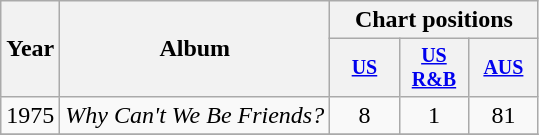<table class="wikitable" style="text-align:center;">
<tr>
<th rowspan="2">Year</th>
<th rowspan="2">Album</th>
<th colspan="3">Chart positions</th>
</tr>
<tr style="font-size:smaller;">
<th width="40"><a href='#'>US</a></th>
<th width="40"><a href='#'>US<br>R&B</a></th>
<th width="40"><a href='#'>AUS</a></th>
</tr>
<tr>
<td rowspan="1">1975</td>
<td align="left"><em>Why Can't We Be Friends?</em></td>
<td>8</td>
<td>1</td>
<td>81</td>
</tr>
<tr>
</tr>
</table>
